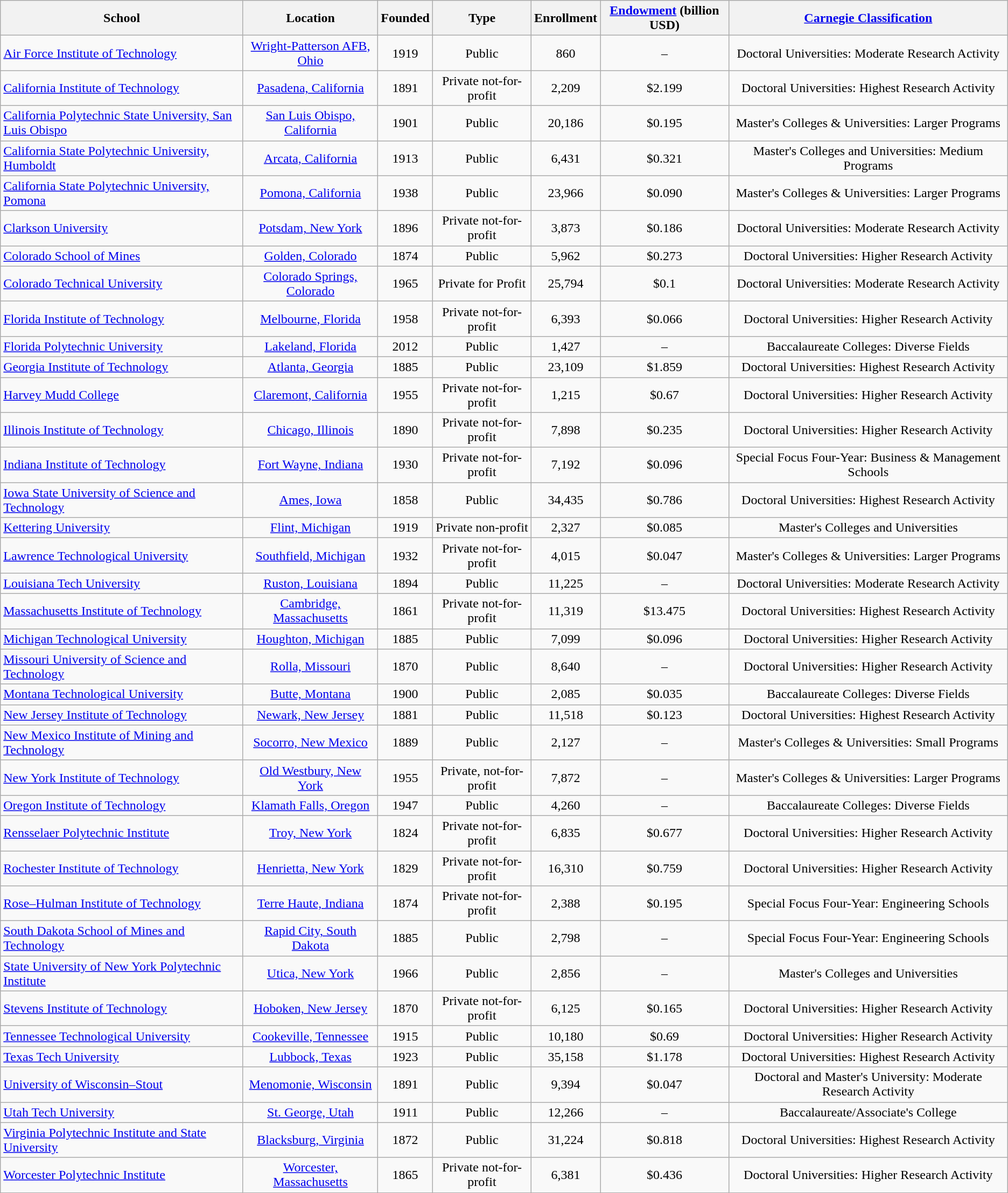<table class="wikitable sortable" style="text-align:center;">
<tr>
<th>School</th>
<th>Location</th>
<th>Founded</th>
<th>Type</th>
<th>Enrollment</th>
<th><a href='#'>Endowment</a> (billion USD)</th>
<th><a href='#'>Carnegie Classification</a></th>
</tr>
<tr>
<td align="left"><a href='#'>Air Force Institute of Technology</a></td>
<td><a href='#'>Wright-Patterson AFB, Ohio</a></td>
<td>1919</td>
<td>Public</td>
<td>860</td>
<td>–</td>
<td>Doctoral Universities: Moderate Research Activity</td>
</tr>
<tr>
<td align="left"><a href='#'>California Institute of Technology</a></td>
<td><a href='#'>Pasadena, California</a></td>
<td>1891</td>
<td>Private not-for-profit</td>
<td>2,209</td>
<td>$2.199</td>
<td>Doctoral Universities: Highest Research Activity</td>
</tr>
<tr>
<td align="left"><a href='#'>California Polytechnic State University, San Luis Obispo</a></td>
<td><a href='#'>San Luis Obispo, California</a></td>
<td>1901</td>
<td>Public</td>
<td>20,186</td>
<td>$0.195</td>
<td>Master's Colleges & Universities: Larger Programs</td>
</tr>
<tr>
<td align="left"><a href='#'>California State Polytechnic University, Humboldt</a></td>
<td><a href='#'>Arcata, California</a></td>
<td>1913</td>
<td>Public</td>
<td>6,431</td>
<td>$0.321</td>
<td>Master's Colleges and Universities: Medium Programs</td>
</tr>
<tr>
<td align="left"><a href='#'>California State Polytechnic University, Pomona</a></td>
<td><a href='#'>Pomona, California</a></td>
<td>1938</td>
<td>Public</td>
<td>23,966</td>
<td>$0.090</td>
<td>Master's Colleges & Universities: Larger Programs</td>
</tr>
<tr>
<td align="left"><a href='#'>Clarkson University</a></td>
<td><a href='#'>Potsdam, New York</a></td>
<td>1896</td>
<td>Private not-for-profit</td>
<td>3,873</td>
<td>$0.186</td>
<td>Doctoral Universities: Moderate Research Activity</td>
</tr>
<tr>
<td align="left"><a href='#'>Colorado School of Mines</a></td>
<td><a href='#'>Golden, Colorado</a></td>
<td>1874</td>
<td>Public</td>
<td>5,962</td>
<td>$0.273</td>
<td>Doctoral Universities: Higher Research Activity</td>
</tr>
<tr>
<td align="left"><a href='#'>Colorado Technical University</a></td>
<td><a href='#'>Colorado Springs, Colorado</a></td>
<td>1965</td>
<td>Private for Profit</td>
<td>25,794</td>
<td>$0.1</td>
<td>Doctoral Universities: Moderate Research Activity</td>
</tr>
<tr>
<td align="left"><a href='#'>Florida Institute of Technology</a></td>
<td><a href='#'>Melbourne, Florida</a></td>
<td>1958</td>
<td>Private not-for-profit</td>
<td>6,393</td>
<td>$0.066</td>
<td>Doctoral Universities: Higher Research Activity</td>
</tr>
<tr>
<td align="left"><a href='#'>Florida Polytechnic University</a></td>
<td><a href='#'>Lakeland, Florida</a></td>
<td>2012</td>
<td>Public</td>
<td>1,427</td>
<td>–</td>
<td>Baccalaureate Colleges: Diverse Fields</td>
</tr>
<tr>
<td align="left"><a href='#'>Georgia Institute of Technology</a></td>
<td><a href='#'>Atlanta, Georgia</a></td>
<td>1885</td>
<td>Public</td>
<td>23,109</td>
<td>$1.859</td>
<td>Doctoral Universities: Highest Research Activity</td>
</tr>
<tr>
<td align="left"><a href='#'>Harvey Mudd College</a></td>
<td><a href='#'>Claremont, California</a></td>
<td>1955</td>
<td>Private not-for-profit</td>
<td>1,215</td>
<td>$0.67</td>
<td>Doctoral Universities: Higher Research Activity</td>
</tr>
<tr>
<td align="left"><a href='#'>Illinois Institute of Technology</a></td>
<td><a href='#'>Chicago, Illinois</a></td>
<td>1890</td>
<td>Private not-for-profit</td>
<td>7,898</td>
<td>$0.235</td>
<td>Doctoral Universities: Higher Research Activity</td>
</tr>
<tr>
<td align="left"><a href='#'>Indiana Institute of Technology</a></td>
<td><a href='#'>Fort Wayne, Indiana</a></td>
<td>1930</td>
<td>Private not-for-profit</td>
<td>7,192</td>
<td>$0.096</td>
<td>Special Focus Four-Year: Business & Management Schools</td>
</tr>
<tr>
<td align="left"><a href='#'>Iowa State University of Science and Technology</a></td>
<td><a href='#'>Ames, Iowa</a></td>
<td>1858</td>
<td>Public</td>
<td>34,435</td>
<td>$0.786</td>
<td>Doctoral Universities: Highest Research Activity</td>
</tr>
<tr>
<td align="left"><a href='#'>Kettering University</a></td>
<td><a href='#'>Flint, Michigan</a></td>
<td>1919</td>
<td>Private non-profit</td>
<td>2,327</td>
<td>$0.085</td>
<td>Master's Colleges and Universities</td>
</tr>
<tr>
<td align="left"><a href='#'>Lawrence Technological University</a></td>
<td><a href='#'>Southfield, Michigan</a></td>
<td>1932</td>
<td>Private not-for-profit</td>
<td>4,015</td>
<td>$0.047</td>
<td>Master's Colleges & Universities: Larger Programs</td>
</tr>
<tr>
<td align="left"><a href='#'>Louisiana Tech University</a></td>
<td><a href='#'>Ruston, Louisiana</a></td>
<td>1894</td>
<td>Public</td>
<td>11,225</td>
<td>–</td>
<td>Doctoral Universities: Moderate Research Activity</td>
</tr>
<tr>
<td align="left"><a href='#'>Massachusetts Institute of Technology</a></td>
<td><a href='#'>Cambridge, Massachusetts</a></td>
<td>1861</td>
<td>Private not-for-profit</td>
<td>11,319</td>
<td>$13.475</td>
<td>Doctoral Universities: Highest Research Activity</td>
</tr>
<tr>
<td align="left"><a href='#'>Michigan Technological University</a></td>
<td><a href='#'>Houghton, Michigan</a></td>
<td>1885</td>
<td>Public</td>
<td>7,099</td>
<td>$0.096</td>
<td>Doctoral Universities: Higher Research Activity</td>
</tr>
<tr>
<td align="left"><a href='#'>Missouri University of Science and Technology</a></td>
<td><a href='#'>Rolla, Missouri</a></td>
<td>1870</td>
<td>Public</td>
<td>8,640</td>
<td>–</td>
<td>Doctoral Universities: Higher Research Activity</td>
</tr>
<tr>
<td align="left"><a href='#'>Montana Technological University</a></td>
<td><a href='#'>Butte, Montana</a></td>
<td>1900</td>
<td>Public</td>
<td>2,085</td>
<td>$0.035</td>
<td>Baccalaureate Colleges: Diverse Fields</td>
</tr>
<tr>
<td align="left"><a href='#'>New Jersey Institute of Technology</a></td>
<td><a href='#'>Newark, New Jersey</a></td>
<td>1881</td>
<td>Public</td>
<td>11,518</td>
<td>$0.123</td>
<td>Doctoral Universities: Highest Research Activity</td>
</tr>
<tr>
<td align="left"><a href='#'>New Mexico Institute of Mining and Technology</a></td>
<td><a href='#'>Socorro, New Mexico</a></td>
<td>1889</td>
<td>Public</td>
<td>2,127</td>
<td>–</td>
<td>Master's Colleges & Universities: Small Programs</td>
</tr>
<tr>
<td align="left"><a href='#'>New York Institute of Technology</a></td>
<td><a href='#'>Old Westbury, New York</a></td>
<td>1955</td>
<td>Private, not-for-profit</td>
<td>7,872</td>
<td>–</td>
<td>Master's Colleges & Universities: Larger Programs</td>
</tr>
<tr>
<td align="left"><a href='#'>Oregon Institute of Technology</a></td>
<td><a href='#'>Klamath Falls, Oregon</a></td>
<td>1947</td>
<td>Public</td>
<td>4,260</td>
<td>–</td>
<td>Baccalaureate Colleges: Diverse Fields</td>
</tr>
<tr>
<td align="left"><a href='#'>Rensselaer Polytechnic Institute</a></td>
<td><a href='#'>Troy, New York</a></td>
<td>1824</td>
<td>Private not-for-profit</td>
<td>6,835</td>
<td>$0.677</td>
<td>Doctoral Universities: Higher Research Activity</td>
</tr>
<tr>
<td align="left"><a href='#'>Rochester Institute of Technology</a></td>
<td><a href='#'>Henrietta, New York</a></td>
<td>1829</td>
<td>Private not-for-profit</td>
<td>16,310</td>
<td>$0.759</td>
<td>Doctoral Universities: Higher Research Activity</td>
</tr>
<tr>
<td align="left"><a href='#'>Rose–Hulman Institute of Technology</a></td>
<td><a href='#'>Terre Haute, Indiana</a></td>
<td>1874</td>
<td>Private not-for-profit</td>
<td>2,388</td>
<td>$0.195</td>
<td>Special Focus Four-Year: Engineering Schools</td>
</tr>
<tr>
<td align="left"><a href='#'>South Dakota School of Mines and Technology</a></td>
<td><a href='#'>Rapid City, South Dakota</a></td>
<td>1885</td>
<td>Public</td>
<td>2,798</td>
<td>–</td>
<td>Special Focus Four-Year: Engineering Schools</td>
</tr>
<tr>
<td align="left"><a href='#'>State University of New York Polytechnic Institute</a></td>
<td><a href='#'>Utica, New York</a></td>
<td>1966</td>
<td>Public</td>
<td>2,856</td>
<td>–</td>
<td>Master's Colleges and Universities</td>
</tr>
<tr>
<td align="left"><a href='#'>Stevens Institute of Technology</a></td>
<td><a href='#'>Hoboken, New Jersey</a></td>
<td>1870</td>
<td>Private not-for-profit</td>
<td>6,125</td>
<td>$0.165</td>
<td>Doctoral Universities: Higher Research Activity</td>
</tr>
<tr>
<td align="left"><a href='#'>Tennessee Technological University</a></td>
<td><a href='#'>Cookeville, Tennessee</a></td>
<td>1915</td>
<td>Public</td>
<td>10,180</td>
<td>$0.69</td>
<td>Doctoral Universities: Higher Research Activity</td>
</tr>
<tr>
<td align="left"><a href='#'>Texas Tech University</a></td>
<td><a href='#'>Lubbock, Texas</a></td>
<td>1923</td>
<td>Public</td>
<td>35,158</td>
<td>$1.178</td>
<td>Doctoral Universities: Highest Research Activity</td>
</tr>
<tr>
<td align="left"><a href='#'>University of Wisconsin–Stout</a></td>
<td><a href='#'>Menomonie, Wisconsin</a></td>
<td>1891</td>
<td>Public</td>
<td>9,394</td>
<td>$0.047</td>
<td>Doctoral and Master's University: Moderate Research Activity</td>
</tr>
<tr>
<td align="left"><a href='#'>Utah Tech University</a></td>
<td><a href='#'>St. George, Utah</a></td>
<td>1911</td>
<td>Public</td>
<td>12,266</td>
<td>–</td>
<td>Baccalaureate/Associate's College</td>
</tr>
<tr>
<td align="left"><a href='#'>Virginia Polytechnic Institute and State University</a></td>
<td><a href='#'>Blacksburg, Virginia</a></td>
<td>1872</td>
<td>Public</td>
<td>31,224</td>
<td>$0.818</td>
<td>Doctoral Universities: Highest Research Activity</td>
</tr>
<tr>
<td align="left"><a href='#'>Worcester Polytechnic Institute</a></td>
<td><a href='#'>Worcester, Massachusetts</a></td>
<td>1865</td>
<td>Private not-for-profit</td>
<td>6,381</td>
<td>$0.436</td>
<td>Doctoral Universities: Higher Research Activity</td>
</tr>
</table>
